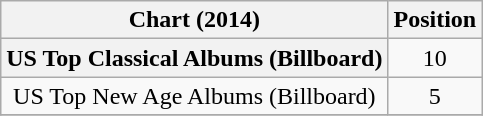<table class="wikitable plainrowheaders sortable" style="text-align:center;">
<tr>
<th>Chart (2014)</th>
<th>Position</th>
</tr>
<tr>
<th scope="row">US Top Classical Albums (Billboard)</th>
<td>10</td>
</tr>
<tr>
<td>US Top New Age Albums (Billboard)</td>
<td style="text-align:center;">5</td>
</tr>
<tr>
</tr>
</table>
